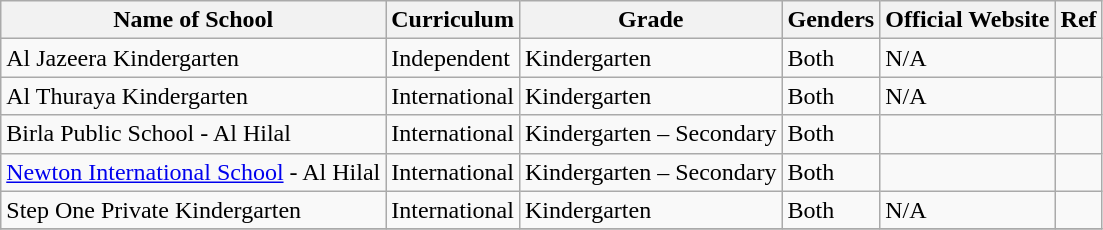<table class="wikitable">
<tr>
<th>Name of School</th>
<th>Curriculum</th>
<th>Grade</th>
<th>Genders</th>
<th>Official Website</th>
<th>Ref</th>
</tr>
<tr>
<td>Al Jazeera Kindergarten</td>
<td>Independent</td>
<td>Kindergarten</td>
<td>Both</td>
<td>N/A</td>
<td></td>
</tr>
<tr>
<td>Al Thuraya Kindergarten</td>
<td>International</td>
<td>Kindergarten</td>
<td>Both</td>
<td>N/A</td>
<td></td>
</tr>
<tr>
<td>Birla Public School - Al Hilal</td>
<td>International</td>
<td>Kindergarten – Secondary</td>
<td>Both</td>
<td></td>
<td></td>
</tr>
<tr>
<td><a href='#'>Newton International School</a> - Al Hilal</td>
<td>International</td>
<td>Kindergarten – Secondary</td>
<td>Both</td>
<td></td>
<td></td>
</tr>
<tr>
<td>Step One Private Kindergarten</td>
<td>International</td>
<td>Kindergarten</td>
<td>Both</td>
<td>N/A</td>
<td></td>
</tr>
<tr>
</tr>
</table>
